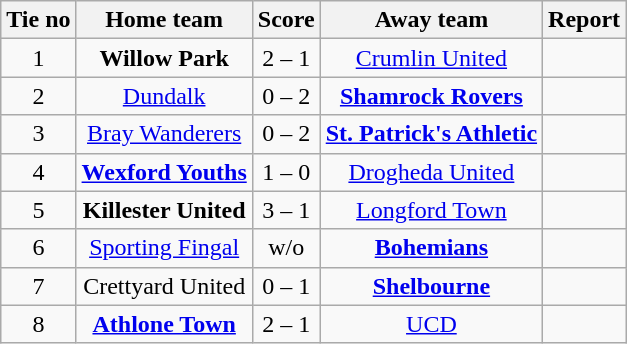<table class="wikitable" style="text-align: center">
<tr>
<th>Tie no</th>
<th>Home team</th>
<th>Score</th>
<th>Away team</th>
<th>Report</th>
</tr>
<tr>
<td>1</td>
<td><strong>Willow Park</strong></td>
<td>2 – 1</td>
<td><a href='#'>Crumlin United</a></td>
<td></td>
</tr>
<tr>
<td>2</td>
<td><a href='#'>Dundalk</a></td>
<td>0 – 2</td>
<td><strong><a href='#'>Shamrock Rovers</a></strong></td>
<td></td>
</tr>
<tr>
<td>3</td>
<td><a href='#'>Bray Wanderers</a></td>
<td>0 – 2</td>
<td><strong><a href='#'>St. Patrick's Athletic</a></strong></td>
<td></td>
</tr>
<tr>
<td>4</td>
<td><strong><a href='#'>Wexford Youths</a></strong></td>
<td>1 – 0</td>
<td><a href='#'>Drogheda United</a></td>
<td></td>
</tr>
<tr>
<td>5</td>
<td><strong>Killester United</strong></td>
<td>3 – 1</td>
<td><a href='#'>Longford Town</a></td>
<td></td>
</tr>
<tr>
<td>6</td>
<td><a href='#'>Sporting Fingal</a></td>
<td>w/o</td>
<td><strong><a href='#'>Bohemians</a></strong></td>
<td></td>
</tr>
<tr>
<td>7</td>
<td>Crettyard United</td>
<td>0 – 1</td>
<td><strong><a href='#'>Shelbourne</a></strong></td>
<td></td>
</tr>
<tr>
<td>8</td>
<td><strong><a href='#'>Athlone Town</a></strong></td>
<td>2 – 1</td>
<td><a href='#'>UCD</a></td>
<td></td>
</tr>
</table>
